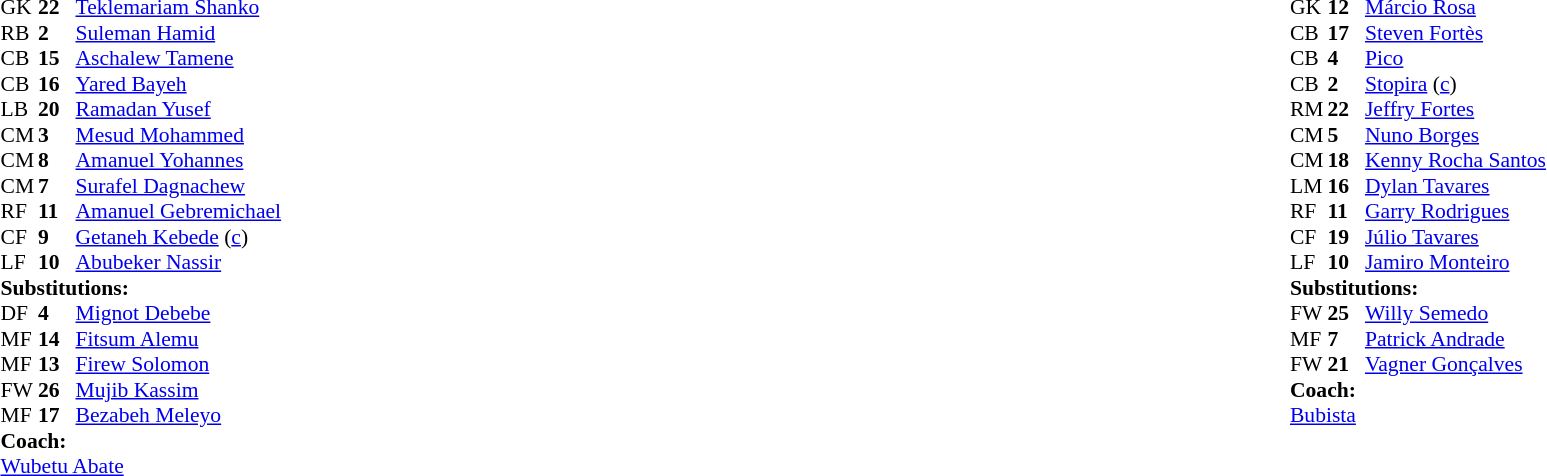<table width="100%">
<tr>
<td valign="top" width="40%"><br><table style="font-size:90%" cellspacing="0" cellpadding="0">
<tr>
<th width=25></th>
<th width=25></th>
</tr>
<tr>
<td>GK</td>
<td><strong>22</strong></td>
<td><a href='#'>Teklemariam Shanko</a></td>
</tr>
<tr>
<td>RB</td>
<td><strong>2</strong></td>
<td><a href='#'>Suleman Hamid</a></td>
</tr>
<tr>
<td>CB</td>
<td><strong>15</strong></td>
<td><a href='#'>Aschalew Tamene</a></td>
<td></td>
</tr>
<tr>
<td>CB</td>
<td><strong>16</strong></td>
<td><a href='#'>Yared Bayeh</a></td>
<td></td>
</tr>
<tr>
<td>LB</td>
<td><strong>20</strong></td>
<td><a href='#'>Ramadan Yusef</a></td>
</tr>
<tr>
<td>CM</td>
<td><strong>3</strong></td>
<td><a href='#'>Mesud Mohammed</a></td>
<td></td>
<td></td>
</tr>
<tr>
<td>CM</td>
<td><strong>8</strong></td>
<td><a href='#'>Amanuel Yohannes</a></td>
</tr>
<tr>
<td>CM</td>
<td><strong>7</strong></td>
<td><a href='#'>Surafel Dagnachew</a></td>
<td></td>
<td></td>
</tr>
<tr>
<td>RF</td>
<td><strong>11</strong></td>
<td><a href='#'>Amanuel Gebremichael</a></td>
<td></td>
<td></td>
</tr>
<tr>
<td>CF</td>
<td><strong>9</strong></td>
<td><a href='#'>Getaneh Kebede</a> (<a href='#'>c</a>)</td>
<td></td>
<td></td>
</tr>
<tr>
<td>LF</td>
<td><strong>10</strong></td>
<td><a href='#'>Abubeker Nassir</a></td>
<td></td>
<td></td>
</tr>
<tr>
<td colspan=3><strong>Substitutions:</strong></td>
</tr>
<tr>
<td>DF</td>
<td><strong>4</strong></td>
<td><a href='#'>Mignot Debebe</a></td>
<td></td>
<td></td>
</tr>
<tr>
<td>MF</td>
<td><strong>14</strong></td>
<td><a href='#'>Fitsum Alemu</a></td>
<td></td>
<td></td>
</tr>
<tr>
<td>MF</td>
<td><strong>13</strong></td>
<td><a href='#'>Firew Solomon</a></td>
<td></td>
<td></td>
</tr>
<tr>
<td>FW</td>
<td><strong>26</strong></td>
<td><a href='#'>Mujib Kassim</a></td>
<td></td>
<td></td>
</tr>
<tr>
<td>MF</td>
<td><strong>17</strong></td>
<td><a href='#'>Bezabeh Meleyo</a></td>
<td></td>
<td></td>
</tr>
<tr>
<td colspan=3><strong>Coach:</strong></td>
</tr>
<tr>
<td colspan=3><a href='#'>Wubetu Abate</a></td>
</tr>
</table>
</td>
<td valign="top"></td>
<td valign="top" width="50%"><br><table style="font-size:90%; margin:auto" cellspacing="0" cellpadding="0">
<tr>
<th width=25></th>
<th width=25></th>
</tr>
<tr>
<td>GK</td>
<td><strong>12</strong></td>
<td><a href='#'>Márcio Rosa</a></td>
</tr>
<tr>
<td>CB</td>
<td><strong>17</strong></td>
<td><a href='#'>Steven Fortès</a></td>
</tr>
<tr>
<td>CB</td>
<td><strong>4</strong></td>
<td><a href='#'>Pico</a></td>
</tr>
<tr>
<td>CB</td>
<td><strong>2</strong></td>
<td><a href='#'>Stopira</a> (<a href='#'>c</a>)</td>
</tr>
<tr>
<td>RM</td>
<td><strong>22</strong></td>
<td><a href='#'>Jeffry Fortes</a></td>
</tr>
<tr>
<td>CM</td>
<td><strong>5</strong></td>
<td><a href='#'>Nuno Borges</a></td>
</tr>
<tr>
<td>CM</td>
<td><strong>18</strong></td>
<td><a href='#'>Kenny Rocha Santos</a></td>
</tr>
<tr>
<td>LM</td>
<td><strong>16</strong></td>
<td><a href='#'>Dylan Tavares</a></td>
</tr>
<tr>
<td>RF</td>
<td><strong>11</strong></td>
<td><a href='#'>Garry Rodrigues</a></td>
<td></td>
<td></td>
</tr>
<tr>
<td>CF</td>
<td><strong>19</strong></td>
<td><a href='#'>Júlio Tavares</a></td>
<td></td>
<td></td>
</tr>
<tr>
<td>LF</td>
<td><strong>10</strong></td>
<td><a href='#'>Jamiro Monteiro</a></td>
<td></td>
<td></td>
</tr>
<tr>
<td colspan=3><strong>Substitutions:</strong></td>
</tr>
<tr>
<td>FW</td>
<td><strong>25</strong></td>
<td><a href='#'>Willy Semedo</a></td>
<td></td>
<td></td>
</tr>
<tr>
<td>MF</td>
<td><strong>7</strong></td>
<td><a href='#'>Patrick Andrade</a></td>
<td></td>
<td></td>
</tr>
<tr>
<td>FW</td>
<td><strong>21</strong></td>
<td><a href='#'>Vagner Gonçalves</a></td>
<td></td>
<td></td>
</tr>
<tr>
<td colspan=3><strong>Coach:</strong></td>
</tr>
<tr>
<td colspan=3><a href='#'>Bubista</a></td>
</tr>
</table>
</td>
</tr>
</table>
